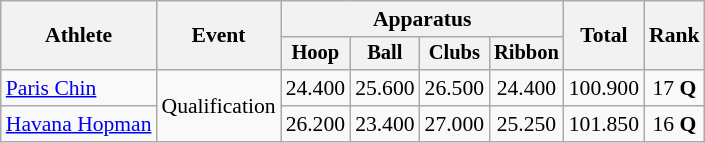<table class=wikitable style="font-size:90%; text-align:center">
<tr>
<th rowspan=2>Athlete</th>
<th rowspan=2>Event</th>
<th colspan=4>Apparatus</th>
<th rowspan=2>Total</th>
<th rowspan=2>Rank</th>
</tr>
<tr style="font-size:95%;">
<th>Hoop</th>
<th>Ball</th>
<th>Clubs</th>
<th>Ribbon</th>
</tr>
<tr>
<td align=left><a href='#'>Paris Chin</a></td>
<td align=left rowspan=2>Qualification</td>
<td>24.400</td>
<td>25.600</td>
<td>26.500</td>
<td>24.400</td>
<td>100.900</td>
<td>17 <strong>Q</strong></td>
</tr>
<tr>
<td align=left><a href='#'>Havana Hopman</a></td>
<td>26.200</td>
<td>23.400</td>
<td>27.000</td>
<td>25.250</td>
<td>101.850</td>
<td>16 <strong>Q</strong></td>
</tr>
</table>
